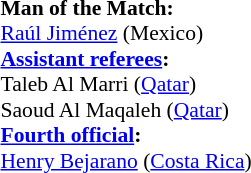<table width=50% style="font-size:90%">
<tr>
<td><br><strong>Man of the Match:</strong>
<br><a href='#'>Raúl Jiménez</a> (Mexico)<br><strong><a href='#'>Assistant referees</a>:</strong>
<br>Taleb Al Marri (<a href='#'>Qatar</a>)
<br>Saoud Al Maqaleh (<a href='#'>Qatar</a>)
<br><strong><a href='#'>Fourth official</a>:</strong>
<br><a href='#'>Henry Bejarano</a> (<a href='#'>Costa Rica</a>)</td>
</tr>
</table>
